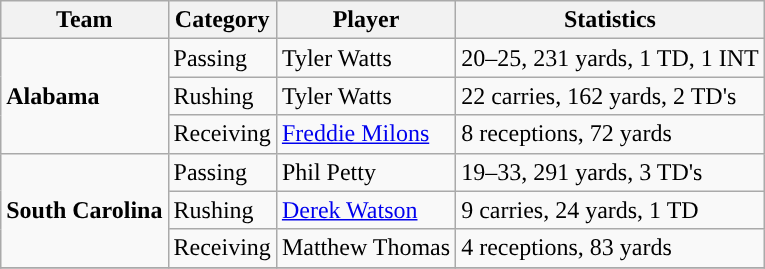<table class="wikitable" style="float: right;">
<tr>
<th>Team</th>
<th>Category</th>
<th>Player</th>
<th>Statistics</th>
</tr>
<tr>
<td rowspan=3><strong>Alabama</strong></td>
<td>Passing</td>
<td>Tyler Watts</td>
<td>20–25, 231 yards, 1 TD, 1 INT</td>
</tr>
<tr>
<td>Rushing</td>
<td>Tyler Watts</td>
<td>22 carries, 162 yards, 2 TD's</td>
</tr>
<tr>
<td>Receiving</td>
<td><a href='#'>Freddie Milons</a></td>
<td>8 receptions, 72 yards</td>
</tr>
<tr>
<td rowspan=3><strong>South Carolina</strong></td>
<td>Passing</td>
<td>Phil Petty</td>
<td>19–33, 291 yards, 3 TD's</td>
</tr>
<tr>
<td>Rushing</td>
<td><a href='#'>Derek Watson</a></td>
<td>9 carries, 24 yards, 1 TD</td>
</tr>
<tr>
<td>Receiving</td>
<td>Matthew Thomas</td>
<td>4 receptions, 83 yards</td>
</tr>
<tr>
</tr>
</table>
